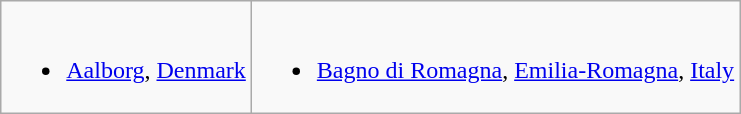<table class="wikitable">
<tr valign="top">
<td><br><ul><li> <a href='#'>Aalborg</a>, <a href='#'>Denmark</a></li></ul></td>
<td><br><ul><li> <a href='#'>Bagno di Romagna</a>, <a href='#'>Emilia-Romagna</a>, <a href='#'>Italy</a></li></ul></td>
</tr>
</table>
